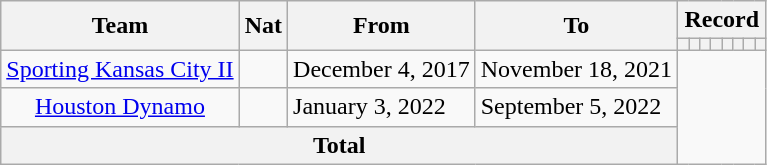<table class="wikitable" style="text-align: center">
<tr>
<th rowspan="2">Team</th>
<th rowspan="2">Nat</th>
<th rowspan="2">From</th>
<th rowspan="2">To</th>
<th colspan="8">Record</th>
</tr>
<tr>
<th></th>
<th></th>
<th></th>
<th></th>
<th></th>
<th></th>
<th></th>
<th></th>
</tr>
<tr>
<td align=left><a href='#'>Sporting Kansas City II</a></td>
<td></td>
<td align=left>December 4, 2017</td>
<td align=left>November 18, 2021<br></td>
</tr>
<tr>
<td><a href='#'>Houston Dynamo</a></td>
<td></td>
<td align=left>January 3, 2022</td>
<td align=left>September 5, 2022<br></td>
</tr>
<tr>
<th colspan="4">Total<br></th>
</tr>
</table>
